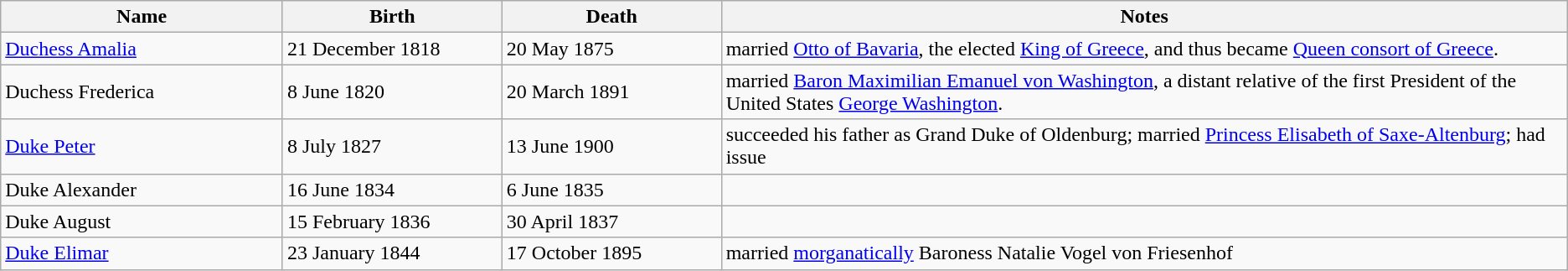<table class="wikitable sortable">
<tr>
<th width="18%">Name</th>
<th width="14%">Birth</th>
<th width="14%">Death</th>
<th width="62%">Notes</th>
</tr>
<tr>
<td><a href='#'>Duchess Amalia</a></td>
<td>21 December 1818</td>
<td>20 May 1875</td>
<td>married <a href='#'>Otto of Bavaria</a>, the elected <a href='#'>King of Greece</a>, and thus became <a href='#'>Queen consort of Greece</a>.</td>
</tr>
<tr>
<td>Duchess Frederica</td>
<td>8 June 1820</td>
<td>20 March 1891</td>
<td>married <a href='#'>Baron Maximilian Emanuel von Washington</a>, a distant relative of the first President of the United States <a href='#'>George Washington</a>.</td>
</tr>
<tr>
<td><a href='#'>Duke Peter</a></td>
<td>8 July 1827</td>
<td>13 June 1900</td>
<td>succeeded his father as Grand Duke of Oldenburg; married <a href='#'>Princess Elisabeth of Saxe-Altenburg</a>; had issue</td>
</tr>
<tr>
<td>Duke Alexander</td>
<td>16 June 1834</td>
<td>6 June 1835</td>
<td></td>
</tr>
<tr>
<td>Duke August</td>
<td>15 February 1836</td>
<td>30 April 1837</td>
<td></td>
</tr>
<tr>
<td><a href='#'>Duke Elimar</a></td>
<td>23 January 1844</td>
<td>17 October 1895</td>
<td>married <a href='#'>morganatically</a> Baroness Natalie Vogel von Friesenhof</td>
</tr>
</table>
